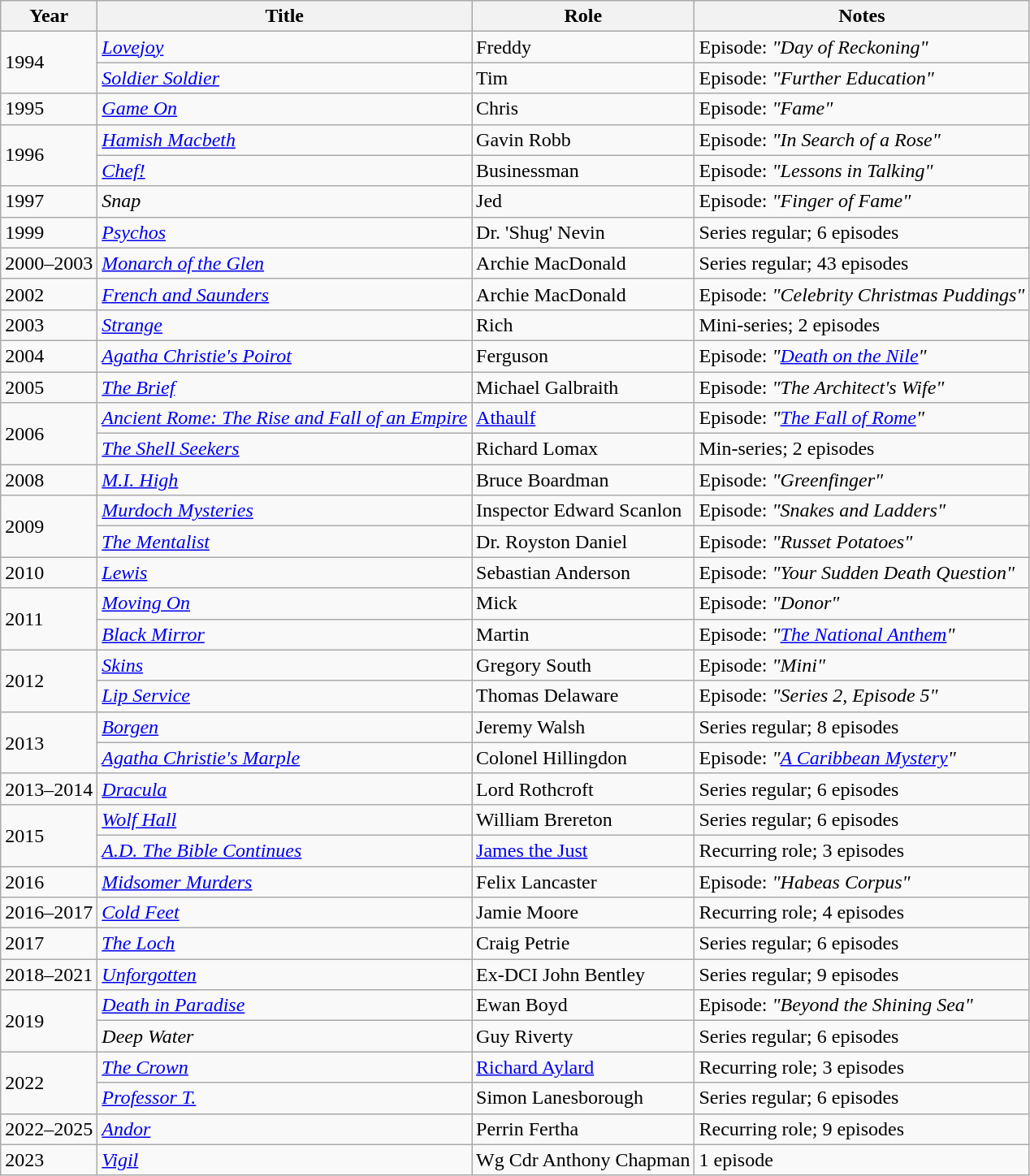<table class="wikitable sortable">
<tr>
<th>Year</th>
<th>Title</th>
<th>Role</th>
<th class="unsortable">Notes</th>
</tr>
<tr>
<td rowspan="2">1994</td>
<td><em><a href='#'>Lovejoy</a></em></td>
<td>Freddy</td>
<td>Episode: <em>"Day of Reckoning"</em></td>
</tr>
<tr>
<td><em><a href='#'>Soldier Soldier</a></em></td>
<td>Tim</td>
<td>Episode: <em>"Further Education"</em></td>
</tr>
<tr>
<td>1995</td>
<td><em><a href='#'>Game On</a></em></td>
<td>Chris</td>
<td>Episode: <em>"Fame"</em></td>
</tr>
<tr>
<td rowspan="2">1996</td>
<td><em><a href='#'>Hamish Macbeth</a></em></td>
<td>Gavin Robb</td>
<td>Episode: <em>"In Search of a Rose"</em></td>
</tr>
<tr>
<td><em><a href='#'>Chef!</a></em></td>
<td>Businessman</td>
<td>Episode: <em>"Lessons in Talking"</em></td>
</tr>
<tr>
<td>1997</td>
<td><em>Snap</em></td>
<td>Jed</td>
<td>Episode: <em>"Finger of Fame"</em></td>
</tr>
<tr>
<td>1999</td>
<td><em><a href='#'>Psychos</a></em></td>
<td>Dr. 'Shug' Nevin</td>
<td>Series regular; 6 episodes</td>
</tr>
<tr>
<td>2000–2003</td>
<td><em><a href='#'>Monarch of the Glen</a></em></td>
<td>Archie MacDonald</td>
<td>Series regular; 43 episodes</td>
</tr>
<tr>
<td>2002</td>
<td><em><a href='#'>French and Saunders</a></em></td>
<td>Archie MacDonald</td>
<td>Episode: <em>"Celebrity Christmas Puddings"</em></td>
</tr>
<tr>
<td>2003</td>
<td><em><a href='#'>Strange</a></em></td>
<td>Rich</td>
<td>Mini-series; 2 episodes</td>
</tr>
<tr>
<td>2004</td>
<td><em><a href='#'>Agatha Christie's Poirot</a></em></td>
<td>Ferguson</td>
<td>Episode: <em>"<a href='#'>Death on the Nile</a>"</em></td>
</tr>
<tr>
<td>2005</td>
<td><em><a href='#'>The Brief</a></em></td>
<td>Michael Galbraith</td>
<td>Episode: <em>"The Architect's Wife"</em></td>
</tr>
<tr>
<td rowspan="2">2006</td>
<td><em><a href='#'>Ancient Rome: The Rise and Fall of an Empire</a></em></td>
<td><a href='#'>Athaulf</a></td>
<td>Episode: <em>"<a href='#'>The Fall of Rome</a>"</em></td>
</tr>
<tr>
<td><em><a href='#'>The Shell Seekers</a></em></td>
<td>Richard Lomax</td>
<td>Min-series; 2 episodes</td>
</tr>
<tr>
<td>2008</td>
<td><em><a href='#'>M.I. High</a></em></td>
<td>Bruce Boardman</td>
<td>Episode: <em>"Greenfinger"</em></td>
</tr>
<tr>
<td rowspan="2">2009</td>
<td><em><a href='#'>Murdoch Mysteries</a></em></td>
<td>Inspector Edward Scanlon</td>
<td>Episode: <em>"Snakes and Ladders"</em></td>
</tr>
<tr>
<td><em><a href='#'>The Mentalist</a></em></td>
<td>Dr. Royston Daniel</td>
<td>Episode: <em>"Russet Potatoes"</em></td>
</tr>
<tr>
<td>2010</td>
<td><em><a href='#'>Lewis</a></em></td>
<td>Sebastian Anderson</td>
<td>Episode: <em>"Your Sudden Death Question"</em></td>
</tr>
<tr>
<td rowspan="2">2011</td>
<td><em><a href='#'>Moving On</a></em></td>
<td>Mick</td>
<td>Episode: <em>"Donor"</em></td>
</tr>
<tr>
<td><em><a href='#'>Black Mirror</a></em></td>
<td>Martin</td>
<td>Episode: <em>"<a href='#'>The National Anthem</a>"</em></td>
</tr>
<tr>
<td rowspan="2">2012</td>
<td><em><a href='#'>Skins</a></em></td>
<td>Gregory South</td>
<td>Episode: <em>"Mini"</em></td>
</tr>
<tr>
<td><em><a href='#'>Lip Service</a></em></td>
<td>Thomas Delaware</td>
<td>Episode: <em>"Series 2, Episode 5"</em></td>
</tr>
<tr>
<td rowspan="2">2013</td>
<td><em><a href='#'>Borgen</a></em></td>
<td>Jeremy Walsh</td>
<td>Series regular; 8 episodes</td>
</tr>
<tr>
<td><em><a href='#'>Agatha Christie's Marple</a></em></td>
<td>Colonel Hillingdon</td>
<td>Episode: <em>"<a href='#'>A Caribbean Mystery</a>"</em></td>
</tr>
<tr>
<td>2013–2014</td>
<td><em><a href='#'>Dracula</a></em></td>
<td>Lord Rothcroft</td>
<td>Series regular; 6 episodes</td>
</tr>
<tr>
<td rowspan="2">2015</td>
<td><em><a href='#'>Wolf Hall</a></em></td>
<td>William Brereton</td>
<td>Series regular; 6 episodes</td>
</tr>
<tr>
<td><em><a href='#'>A.D. The Bible Continues</a></em></td>
<td><a href='#'>James the Just</a></td>
<td>Recurring role; 3 episodes</td>
</tr>
<tr>
<td>2016</td>
<td><em><a href='#'>Midsomer Murders</a></em></td>
<td>Felix Lancaster</td>
<td>Episode: <em>"Habeas Corpus"</em></td>
</tr>
<tr>
<td>2016–2017</td>
<td><em><a href='#'>Cold Feet</a></em></td>
<td>Jamie Moore</td>
<td>Recurring role; 4 episodes</td>
</tr>
<tr>
<td>2017</td>
<td><em><a href='#'>The Loch</a></em></td>
<td>Craig Petrie</td>
<td>Series regular; 6 episodes</td>
</tr>
<tr>
<td>2018–2021</td>
<td><em><a href='#'>Unforgotten</a></em></td>
<td>Ex-DCI John Bentley</td>
<td>Series regular; 9 episodes</td>
</tr>
<tr>
<td rowspan="2">2019</td>
<td><em><a href='#'>Death in Paradise</a></em></td>
<td>Ewan Boyd</td>
<td>Episode: <em>"Beyond the Shining Sea"</em></td>
</tr>
<tr>
<td><em>Deep Water</em></td>
<td>Guy Riverty</td>
<td>Series regular; 6 episodes</td>
</tr>
<tr>
<td rowspan="2">2022</td>
<td><em><a href='#'>The Crown</a></em></td>
<td><a href='#'>Richard Aylard</a></td>
<td>Recurring role; 3 episodes</td>
</tr>
<tr>
<td><em><a href='#'>Professor T.</a></em></td>
<td>Simon Lanesborough</td>
<td>Series regular; 6 episodes</td>
</tr>
<tr>
<td>2022–2025</td>
<td><a href='#'><em>Andor</em></a></td>
<td>Perrin Fertha</td>
<td>Recurring role; 9 episodes</td>
</tr>
<tr>
<td>2023</td>
<td><em><a href='#'>Vigil</a></em></td>
<td>Wg Cdr Anthony Chapman</td>
<td>1 episode</td>
</tr>
</table>
